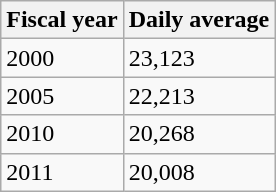<table class="wikitable">
<tr>
<th>Fiscal year</th>
<th>Daily average</th>
</tr>
<tr>
<td>2000</td>
<td>23,123</td>
</tr>
<tr>
<td>2005</td>
<td>22,213</td>
</tr>
<tr>
<td>2010</td>
<td>20,268</td>
</tr>
<tr>
<td>2011</td>
<td>20,008</td>
</tr>
</table>
